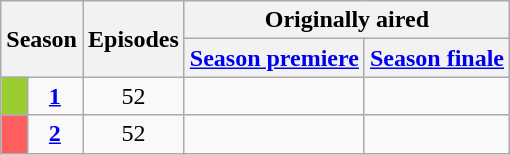<table class="wikitable plainrowheaders" border="2" style="text-align:center;">
<tr>
<th colspan="2" rowspan="2">Season</th>
<th rowspan="2">Episodes</th>
<th colspan="2">Originally aired</th>
</tr>
<tr>
<th><a href='#'>Season premiere</a></th>
<th><a href='#'>Season finale</a></th>
</tr>
<tr>
<td style="background:#9ACD32; height:10px;"></td>
<td><strong><a href='#'>1</a></strong></td>
<td>52</td>
<td></td>
<td></td>
</tr>
<tr>
<td style="background:#FF5F5F; height:10px;"></td>
<td><strong><a href='#'>2</a></strong></td>
<td>52</td>
<td></td>
<td></td>
</tr>
</table>
